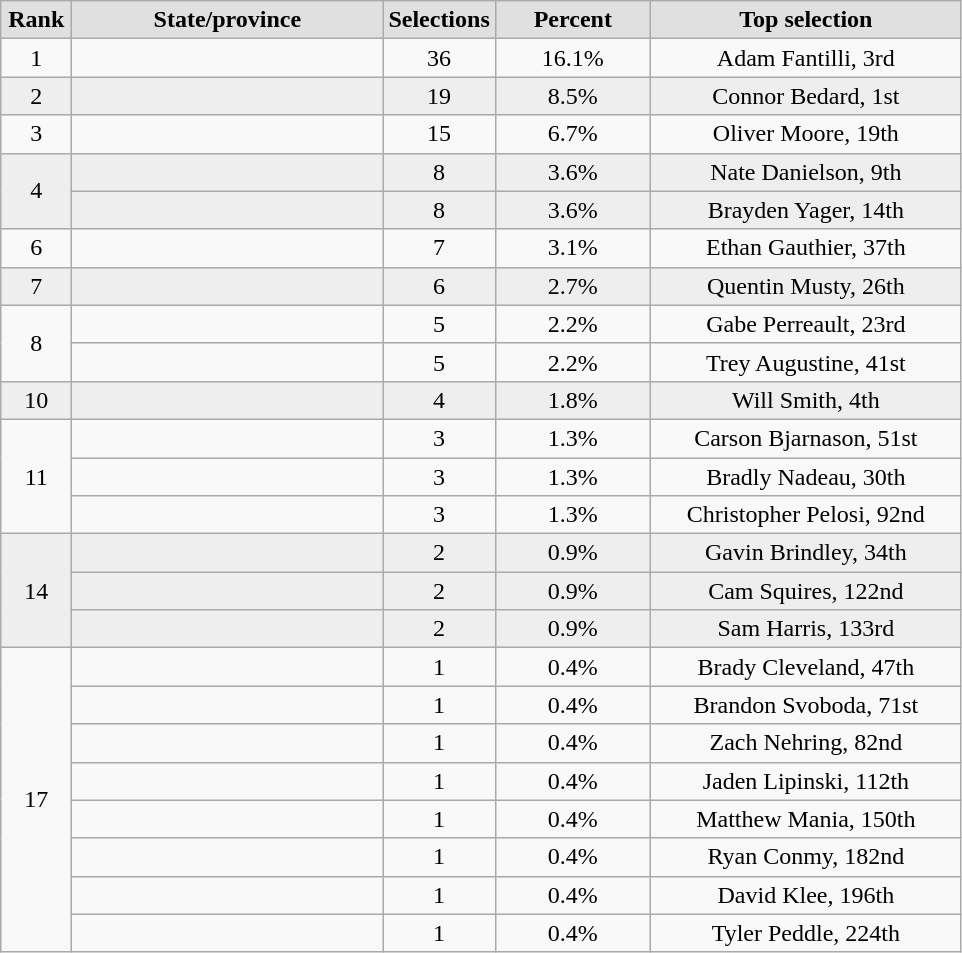<table class="wikitable" style="text-align: center">
<tr>
<th style="background:#e0e0e0; width:2.5em;">Rank</th>
<th style="background:#e0e0e0; width:12.5em;">State/province</th>
<th style="background:#e0e0e0; width:4em;">Selections</th>
<th style="background:#e0e0e0; width:6em;">Percent</th>
<th style="background:#e0e0e0; width:12.5em;">Top selection</th>
</tr>
<tr>
<td>1</td>
<td style="text-align:left;"></td>
<td>36</td>
<td>16.1%</td>
<td>Adam Fantilli, 3rd<br></td>
</tr>
<tr bgcolor="eeeeee">
<td>2</td>
<td style="text-align:left;"></td>
<td>19</td>
<td>8.5%</td>
<td>Connor Bedard, 1st<br></td>
</tr>
<tr>
<td>3</td>
<td style="text-align:left;"></td>
<td>15</td>
<td>6.7%</td>
<td>Oliver Moore, 19th<br></td>
</tr>
<tr bgcolor="eeeeee">
<td rowspan="2">4</td>
<td style="text-align:left;"></td>
<td>8</td>
<td>3.6%</td>
<td>Nate Danielson, 9th<br></td>
</tr>
<tr bgcolor="eeeeee">
<td style="text-align:left;"></td>
<td>8</td>
<td>3.6%</td>
<td>Brayden Yager, 14th<br></td>
</tr>
<tr>
<td>6</td>
<td style="text-align:left;"></td>
<td>7</td>
<td>3.1%</td>
<td>Ethan Gauthier, 37th<br></td>
</tr>
<tr bgcolor="eeeeee">
<td>7</td>
<td style="text-align:left;"></td>
<td>6</td>
<td>2.7%</td>
<td>Quentin Musty, 26th<br></td>
</tr>
<tr>
<td rowspan="2">8</td>
<td style="text-align:left;"></td>
<td>5</td>
<td>2.2%</td>
<td>Gabe Perreault, 23rd<br></td>
</tr>
<tr>
<td style="text-align:left;"></td>
<td>5</td>
<td>2.2%</td>
<td>Trey Augustine, 41st<br></td>
</tr>
<tr bgcolor="eeeeee">
<td>10</td>
<td style="text-align:left;"></td>
<td>4</td>
<td>1.8%</td>
<td>Will Smith, 4th<br></td>
</tr>
<tr>
<td rowspan="3">11</td>
<td style="text-align:left;"></td>
<td>3</td>
<td>1.3%</td>
<td>Carson Bjarnason, 51st<br></td>
</tr>
<tr>
<td style="text-align:left;"></td>
<td>3</td>
<td>1.3%</td>
<td>Bradly Nadeau, 30th<br></td>
</tr>
<tr>
<td style="text-align:left;"></td>
<td>3</td>
<td>1.3%</td>
<td>Christopher Pelosi, 92nd<br></td>
</tr>
<tr bgcolor="eeeeee">
<td rowspan="3">14</td>
<td style="text-align:left;"></td>
<td>2</td>
<td>0.9%</td>
<td>Gavin Brindley, 34th<br></td>
</tr>
<tr bgcolor="eeeeee">
<td style="text-align:left;"></td>
<td>2</td>
<td>0.9%</td>
<td>Cam Squires, 122nd<br></td>
</tr>
<tr bgcolor="eeeeee">
<td style="text-align:left;"></td>
<td>2</td>
<td>0.9%</td>
<td>Sam Harris, 133rd<br></td>
</tr>
<tr>
<td rowspan="8">17</td>
<td style="text-align:left;"></td>
<td>1</td>
<td>0.4%</td>
<td>Brady Cleveland, 47th</td>
</tr>
<tr>
<td style="text-align:left;"></td>
<td>1</td>
<td>0.4%</td>
<td>Brandon Svoboda, 71st</td>
</tr>
<tr>
<td style="text-align:left;"></td>
<td>1</td>
<td>0.4%</td>
<td>Zach Nehring, 82nd</td>
</tr>
<tr>
<td style="text-align:left;"></td>
<td>1</td>
<td>0.4%</td>
<td>Jaden Lipinski, 112th</td>
</tr>
<tr>
<td style="text-align:left;"></td>
<td>1</td>
<td>0.4%</td>
<td>Matthew Mania, 150th<br></td>
</tr>
<tr>
<td style="text-align:left;"></td>
<td>1</td>
<td>0.4%</td>
<td>Ryan Conmy, 182nd</td>
</tr>
<tr>
<td style="text-align:left;"></td>
<td>1</td>
<td>0.4%</td>
<td>David Klee, 196th</td>
</tr>
<tr>
<td style="text-align:left;"></td>
<td>1</td>
<td>0.4%</td>
<td>Tyler Peddle, 224th</td>
</tr>
</table>
